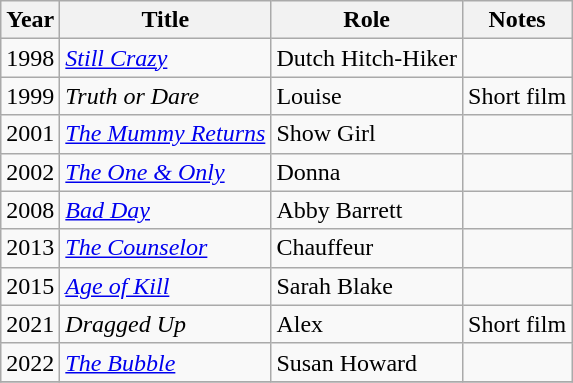<table class="wikitable sortable">
<tr>
<th>Year</th>
<th>Title</th>
<th>Role</th>
<th class="unsortable">Notes</th>
</tr>
<tr>
<td>1998</td>
<td><em><a href='#'>Still Crazy</a></em></td>
<td>Dutch Hitch-Hiker</td>
<td></td>
</tr>
<tr>
<td>1999</td>
<td><em>Truth or Dare</em></td>
<td>Louise</td>
<td>Short film</td>
</tr>
<tr>
<td>2001</td>
<td><em><a href='#'>The Mummy Returns</a></em></td>
<td>Show Girl</td>
<td></td>
</tr>
<tr>
<td>2002</td>
<td><em><a href='#'>The One & Only</a></em></td>
<td>Donna</td>
<td></td>
</tr>
<tr>
<td>2008</td>
<td><em><a href='#'>Bad Day</a></em></td>
<td>Abby Barrett</td>
<td></td>
</tr>
<tr>
<td>2013</td>
<td><em><a href='#'>The Counselor</a></em></td>
<td>Chauffeur</td>
<td></td>
</tr>
<tr>
<td>2015</td>
<td><em><a href='#'>Age of Kill</a></em></td>
<td>Sarah Blake</td>
<td></td>
</tr>
<tr>
<td>2021</td>
<td><em>Dragged Up</em></td>
<td>Alex</td>
<td>Short film</td>
</tr>
<tr>
<td>2022</td>
<td><em><a href='#'>The Bubble</a></em></td>
<td>Susan Howard</td>
<td></td>
</tr>
<tr>
</tr>
</table>
